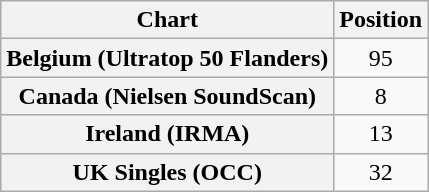<table class="wikitable sortable plainrowheaders" style="text-align:center">
<tr>
<th scope="col">Chart</th>
<th scope="col">Position</th>
</tr>
<tr>
<th scope="row">Belgium (Ultratop 50 Flanders)</th>
<td>95</td>
</tr>
<tr>
<th scope="row">Canada (Nielsen SoundScan)</th>
<td>8</td>
</tr>
<tr>
<th scope="row">Ireland (IRMA)</th>
<td>13</td>
</tr>
<tr>
<th scope="row">UK Singles (OCC)</th>
<td>32</td>
</tr>
</table>
